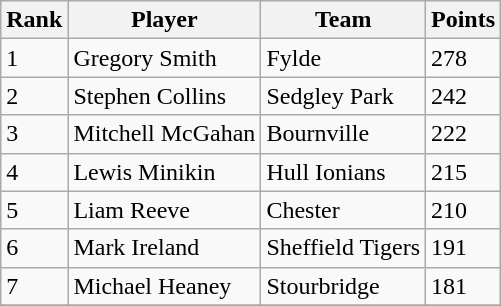<table class="wikitable">
<tr>
<th>Rank</th>
<th>Player</th>
<th>Team</th>
<th>Points</th>
</tr>
<tr>
<td>1</td>
<td>Gregory Smith</td>
<td>Fylde</td>
<td>278</td>
</tr>
<tr>
<td>2</td>
<td>Stephen Collins</td>
<td>Sedgley Park</td>
<td>242</td>
</tr>
<tr>
<td>3</td>
<td>Mitchell McGahan</td>
<td>Bournville</td>
<td>222</td>
</tr>
<tr>
<td>4</td>
<td>Lewis Minikin</td>
<td>Hull Ionians</td>
<td>215</td>
</tr>
<tr>
<td>5</td>
<td>Liam Reeve</td>
<td>Chester</td>
<td>210</td>
</tr>
<tr>
<td>6</td>
<td>Mark Ireland</td>
<td>Sheffield Tigers</td>
<td>191</td>
</tr>
<tr>
<td>7</td>
<td>Michael Heaney</td>
<td>Stourbridge</td>
<td>181</td>
</tr>
<tr>
</tr>
</table>
